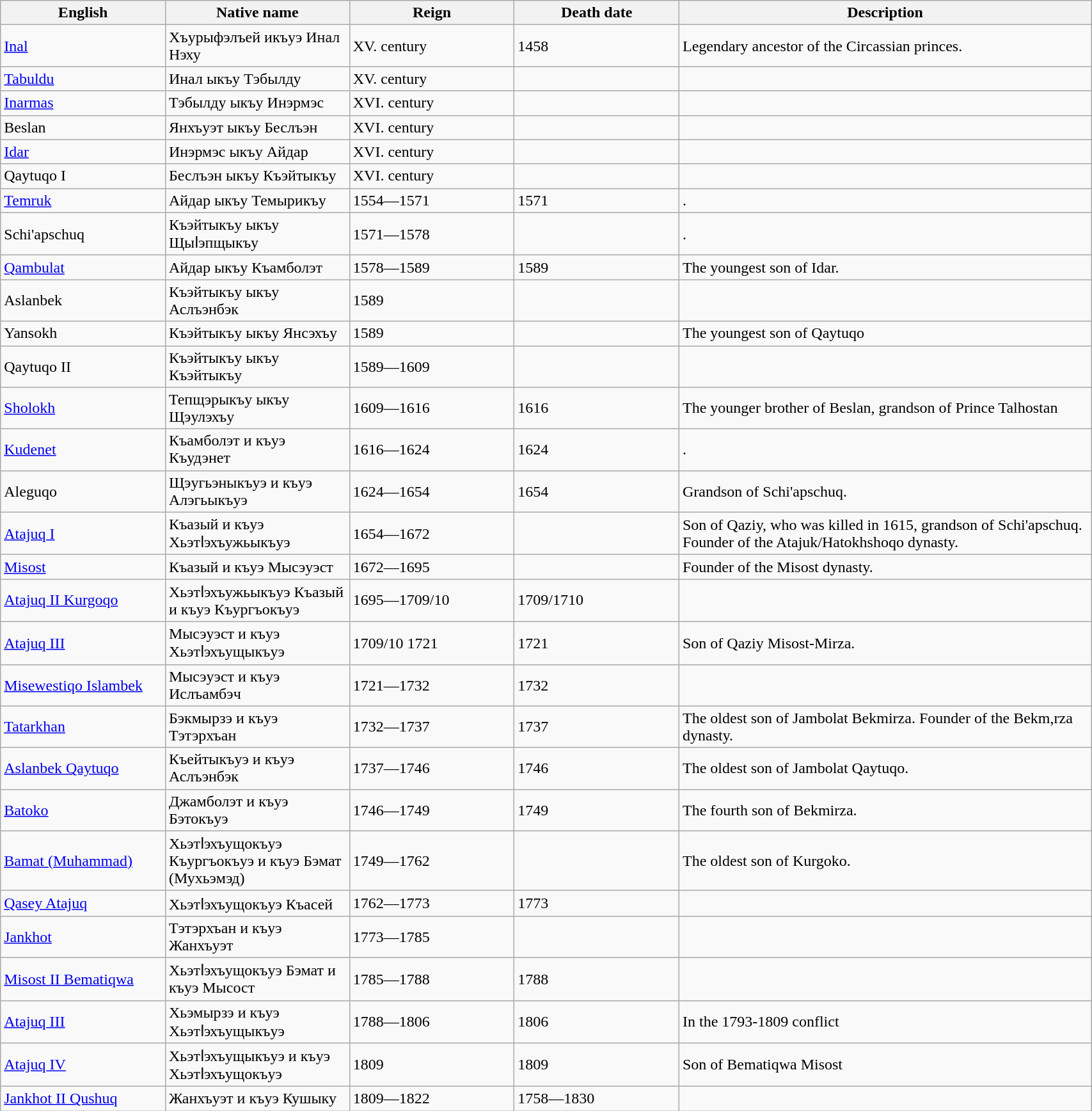<table class=wikitable width=90%>
<tr>
<th width="10%">English</th>
<th width="10%">Native name</th>
<th width="10%">Reign</th>
<th width="10%">Death date</th>
<th width="25%">Description</th>
</tr>
<tr>
<td><a href='#'>Inal</a></td>
<td>Хъурыфэлъей икъуэ Инал Нэху</td>
<td>XV. century</td>
<td>1458</td>
<td>Legendary ancestor of the Circassian princes.</td>
</tr>
<tr>
<td><a href='#'>Tabuldu</a></td>
<td>Инал ыкъу Тэбылду</td>
<td>XV. century</td>
<td></td>
<td></td>
</tr>
<tr>
<td><a href='#'>Inarmas</a></td>
<td>Тэбылду ыкъу Инэрмэс</td>
<td>XVI. century</td>
<td></td>
<td></td>
</tr>
<tr>
<td>Beslan</td>
<td>Янхъуэт ыкъу Беслъэн</td>
<td>XVI. century</td>
<td></td>
<td></td>
</tr>
<tr>
<td><a href='#'>Idar</a></td>
<td>Инэрмэс ыкъу Айдар</td>
<td>XVI. century</td>
<td></td>
<td></td>
</tr>
<tr>
<td>Qaytuqo I</td>
<td>Беслъэн ыкъу Къэйтыкъу</td>
<td>XVI. century</td>
<td></td>
<td></td>
</tr>
<tr>
<td><a href='#'>Temruk</a></td>
<td>Айдар ыкъу Темырикъу</td>
<td>1554—1571</td>
<td>1571</td>
<td>.</td>
</tr>
<tr>
<td>Schi'apschuq </td>
<td>Къэйтыкъу ыкъу Щыӏэпщыкъу</td>
<td>1571—1578</td>
<td></td>
<td>.</td>
</tr>
<tr>
<td><a href='#'>Qambulat</a></td>
<td>Айдар ыкъу Къамболэт</td>
<td>1578—1589</td>
<td>1589</td>
<td>The youngest son of Idar.</td>
</tr>
<tr>
<td>Aslanbek</td>
<td>Къэйтыкъу ыкъу Аслъэнбэк</td>
<td>1589</td>
<td></td>
<td></td>
</tr>
<tr>
<td>Yansokh</td>
<td>Къэйтыкъу ыкъу Янсэхъу</td>
<td>1589</td>
<td></td>
<td>The youngest son of Qaytuqo</td>
</tr>
<tr>
<td>Qaytuqo II</td>
<td>Къэйтыкъу ыкъу Къэйтыкъу</td>
<td>1589—1609</td>
<td></td>
<td></td>
</tr>
<tr>
<td><a href='#'>Sholokh</a></td>
<td>Тепщэрыкъу ыкъу Щэулэхъу</td>
<td>1609—1616</td>
<td>1616</td>
<td>The younger brother of Beslan, grandson of Prince Talhostan</td>
</tr>
<tr>
<td><a href='#'>Kudenet</a></td>
<td>Къамболэт и къуэ Къудэнет</td>
<td>1616—1624</td>
<td>1624</td>
<td>.</td>
</tr>
<tr>
<td>Aleguqo</td>
<td>Щэугьэныкъуэ и къуэ Алэгьыкъуэ</td>
<td>1624—1654</td>
<td>1654</td>
<td>Grandson of Schi'apschuq.</td>
</tr>
<tr>
<td><a href='#'>Atajuq I</a></td>
<td>Къазый и къуэ Хьэтӏэхъужьыкъуэ</td>
<td>1654—1672</td>
<td></td>
<td>Son of Qaziy, who was killed in 1615, grandson of Schi'apschuq. Founder of the Atajuk/Hatokhshoqo dynasty.</td>
</tr>
<tr>
<td><a href='#'>Misost</a></td>
<td>Къазый и къуэ Мысэуэст</td>
<td>1672—1695</td>
<td></td>
<td>Founder of the Misost dynasty.</td>
</tr>
<tr>
<td><a href='#'>Atajuq II Kurgoqo</a></td>
<td>Хьэтӏэхъужьыкъуэ Къазый и къуэ Къургъокъуэ</td>
<td>1695—1709/10</td>
<td>1709/1710</td>
<td></td>
</tr>
<tr>
<td><a href='#'>Atajuq III</a></td>
<td>Мысэуэст и къуэ Хьэтӏэхъущыкъуэ</td>
<td>1709/10 1721</td>
<td>1721</td>
<td>Son of Qaziy Misost-Mirza.</td>
</tr>
<tr>
<td><a href='#'>Misewestiqo Islambek</a></td>
<td>Мысэуэст и къуэ Ислъамбэч</td>
<td>1721—1732</td>
<td>1732</td>
<td></td>
</tr>
<tr>
<td><a href='#'>Tatarkhan</a></td>
<td>Бэкмырзэ и къуэ Тэтэрхъан</td>
<td>1732—1737</td>
<td>1737</td>
<td>The oldest son of Jambolat Bekmirza. Founder of the Bekm,rza dynasty.</td>
</tr>
<tr>
<td><a href='#'>Aslanbek Qaytuqo</a></td>
<td>Къейтыкъуэ и къуэ Аслъэнбэк</td>
<td>1737—1746</td>
<td>1746</td>
<td>The oldest son of Jambolat Qaytuqo.</td>
</tr>
<tr>
<td><a href='#'>Batoko</a></td>
<td>Джамболэт и къуэ Бэтокъуэ</td>
<td>1746—1749</td>
<td>1749</td>
<td>The fourth son of Bekmirza.</td>
</tr>
<tr>
<td><a href='#'>Bamat (Muhammad)</a></td>
<td>Хьэтӏэхъущокъуэ Къургъокъуэ и къуэ Бэмат (Мухьэмэд)</td>
<td>1749—1762</td>
<td></td>
<td>The oldest son of Kurgoko.</td>
</tr>
<tr>
<td><a href='#'>Qasey Atajuq</a></td>
<td>Хьэтӏэхъущокъуэ Къасей</td>
<td>1762—1773</td>
<td>1773</td>
<td></td>
</tr>
<tr>
<td><a href='#'>Jankhot</a></td>
<td>Тэтэрхъан и къуэ Жанхъуэт</td>
<td>1773—1785</td>
<td></td>
<td></td>
</tr>
<tr>
<td><a href='#'>Misost II Bematiqwa</a></td>
<td>Хьэтӏэхъущокъуэ Бэмат и къуэ Мысост</td>
<td>1785—1788</td>
<td>1788</td>
<td></td>
</tr>
<tr>
<td><a href='#'>Atajuq III</a></td>
<td>Хьэмырзэ и къуэ Хьэтӏэхъущыкъуэ</td>
<td>1788—1806</td>
<td>1806</td>
<td>In the 1793-1809 conflict</td>
</tr>
<tr>
<td><a href='#'>Atajuq IV</a></td>
<td>Хьэтӏэхъущыкъуэ и къуэ Хьэтӏэхъущокъуэ</td>
<td>1809</td>
<td>1809</td>
<td>Son of Bematiqwa Misost</td>
</tr>
<tr>
<td><a href='#'>Jankhot II Qushuq</a></td>
<td>Жанхъуэт и къуэ Кушыку</td>
<td>1809—1822</td>
<td>1758—1830</td>
<td></td>
</tr>
</table>
